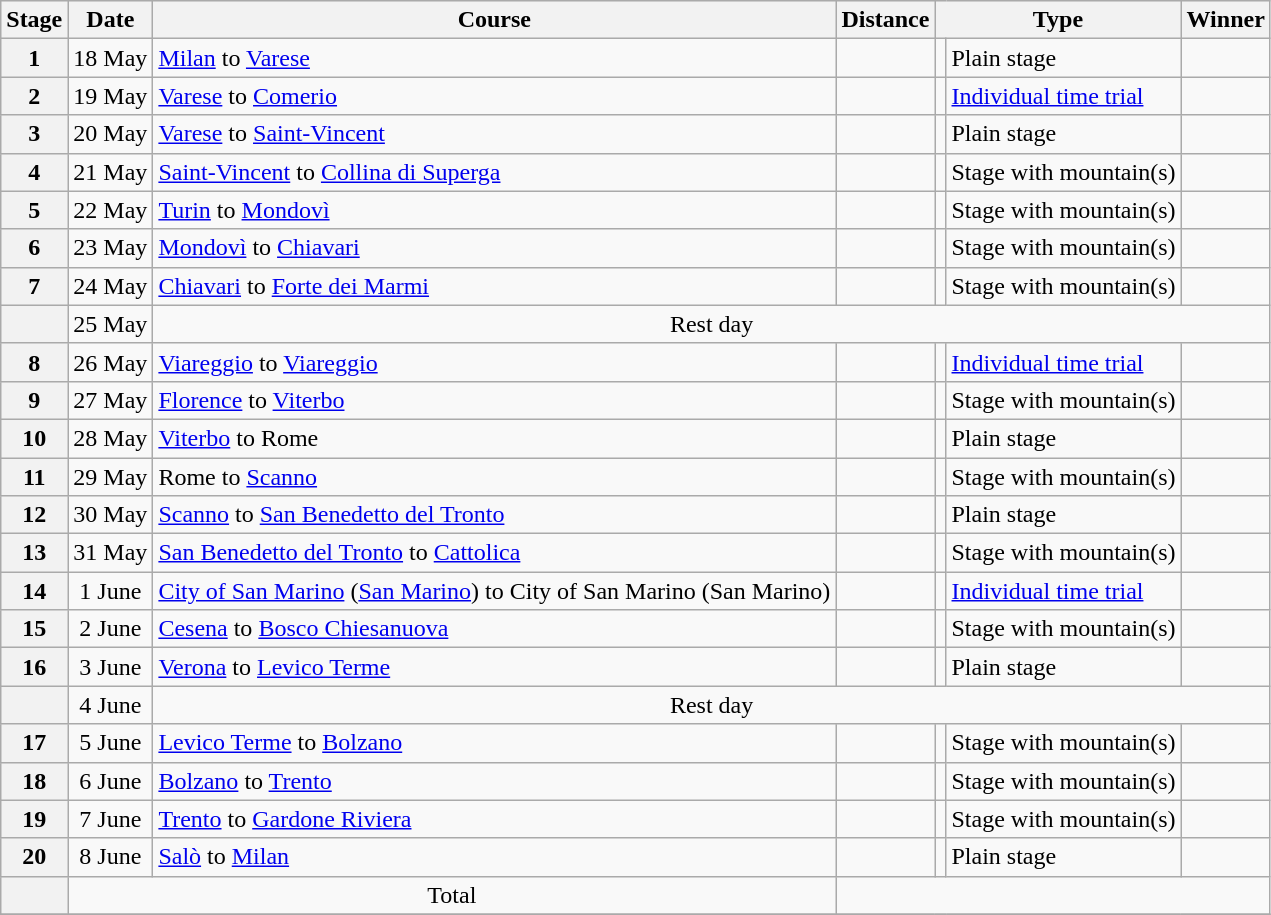<table class="wikitable">
<tr style="background:#efefef;">
<th>Stage</th>
<th>Date</th>
<th>Course</th>
<th>Distance</th>
<th colspan="2">Type</th>
<th>Winner</th>
</tr>
<tr>
<th style="text-align:center">1</th>
<td style="text-align:center;">18 May</td>
<td><a href='#'>Milan</a> to <a href='#'>Varese</a></td>
<td style="text-align:center;"></td>
<td style="text-align:center;"></td>
<td>Plain stage</td>
<td></td>
</tr>
<tr>
<th style="text-align:center">2</th>
<td style="text-align:center;">19 May</td>
<td><a href='#'>Varese</a> to <a href='#'>Comerio</a></td>
<td style="text-align:center;"></td>
<td style="text-align:center;"></td>
<td><a href='#'>Individual time trial</a></td>
<td></td>
</tr>
<tr>
<th style="text-align:center">3</th>
<td style="text-align:center;">20 May</td>
<td><a href='#'>Varese</a> to <a href='#'>Saint-Vincent</a></td>
<td style="text-align:center;"></td>
<td style="text-align:center;"></td>
<td>Plain stage</td>
<td></td>
</tr>
<tr>
<th style="text-align:center">4</th>
<td style="text-align:center;">21 May</td>
<td><a href='#'>Saint-Vincent</a> to <a href='#'>Collina di Superga</a></td>
<td style="text-align:center;"></td>
<td style="text-align:center;"></td>
<td>Stage with mountain(s)</td>
<td></td>
</tr>
<tr>
<th style="text-align:center">5</th>
<td style="text-align:center;">22 May</td>
<td><a href='#'>Turin</a> to <a href='#'>Mondovì</a></td>
<td style="text-align:center;"></td>
<td style="text-align:center;"></td>
<td>Stage with mountain(s)</td>
<td></td>
</tr>
<tr>
<th style="text-align:center">6</th>
<td style="text-align:center;">23 May</td>
<td><a href='#'>Mondovì</a> to <a href='#'>Chiavari</a></td>
<td style="text-align:center;"></td>
<td style="text-align:center;"></td>
<td>Stage with mountain(s)</td>
<td></td>
</tr>
<tr>
<th style="text-align:center">7</th>
<td style="text-align:center;">24 May</td>
<td><a href='#'>Chiavari</a> to <a href='#'>Forte dei Marmi</a></td>
<td style="text-align:center;"></td>
<td style="text-align:center;"></td>
<td>Stage with mountain(s)</td>
<td></td>
</tr>
<tr>
<th></th>
<td align="center">25 May</td>
<td colspan="6" align=center>Rest day</td>
</tr>
<tr>
<th style="text-align:center">8</th>
<td style="text-align:center;">26 May</td>
<td><a href='#'>Viareggio</a> to <a href='#'>Viareggio</a></td>
<td style="text-align:center;"></td>
<td style="text-align:center;"></td>
<td><a href='#'>Individual time trial</a></td>
<td></td>
</tr>
<tr>
<th style="text-align:center">9</th>
<td style="text-align:center;">27 May</td>
<td><a href='#'>Florence</a> to <a href='#'>Viterbo</a></td>
<td style="text-align:center;"></td>
<td style="text-align:center;"></td>
<td>Stage with mountain(s)</td>
<td></td>
</tr>
<tr>
<th style="text-align:center">10</th>
<td style="text-align:center;">28 May</td>
<td><a href='#'>Viterbo</a> to Rome</td>
<td style="text-align:center;"></td>
<td style="text-align:center;"></td>
<td>Plain stage</td>
<td></td>
</tr>
<tr>
<th style="text-align:center">11</th>
<td style="text-align:center;">29 May</td>
<td>Rome to <a href='#'>Scanno</a></td>
<td style="text-align:center;"></td>
<td style="text-align:center;"></td>
<td>Stage with mountain(s)</td>
<td></td>
</tr>
<tr>
<th style="text-align:center">12</th>
<td style="text-align:center;">30 May</td>
<td><a href='#'>Scanno</a> to <a href='#'>San Benedetto del Tronto</a></td>
<td style="text-align:center;"></td>
<td style="text-align:center;"></td>
<td>Plain stage</td>
<td></td>
</tr>
<tr>
<th style="text-align:center">13</th>
<td style="text-align:center;">31 May</td>
<td><a href='#'>San Benedetto del Tronto</a> to <a href='#'>Cattolica</a></td>
<td style="text-align:center;"></td>
<td style="text-align:center;"></td>
<td>Stage with mountain(s)</td>
<td></td>
</tr>
<tr>
<th style="text-align:center">14</th>
<td style="text-align:center;">1 June</td>
<td><a href='#'>City of San Marino</a> (<a href='#'>San Marino</a>) to City of San Marino (San Marino)</td>
<td style="text-align:center;"></td>
<td style="text-align:center;"></td>
<td><a href='#'>Individual time trial</a></td>
<td></td>
</tr>
<tr>
<th style="text-align:center">15</th>
<td style="text-align:center;">2 June</td>
<td><a href='#'>Cesena</a> to <a href='#'>Bosco Chiesanuova</a></td>
<td style="text-align:center;"></td>
<td style="text-align:center;"></td>
<td>Stage with mountain(s)</td>
<td></td>
</tr>
<tr>
<th style="text-align:center">16</th>
<td style="text-align:center;">3 June</td>
<td><a href='#'>Verona</a> to <a href='#'>Levico Terme</a></td>
<td style="text-align:center;"></td>
<td style="text-align:center;"></td>
<td>Plain stage</td>
<td></td>
</tr>
<tr>
<th></th>
<td align="center">4 June</td>
<td colspan="6" align=center>Rest day</td>
</tr>
<tr>
<th style="text-align:center">17</th>
<td style="text-align:center;">5 June</td>
<td><a href='#'>Levico Terme</a> to <a href='#'>Bolzano</a></td>
<td style="text-align:center;"></td>
<td style="text-align:center;"></td>
<td>Stage with mountain(s)</td>
<td></td>
</tr>
<tr>
<th style="text-align:center">18</th>
<td style="text-align:center;">6 June</td>
<td><a href='#'>Bolzano</a> to <a href='#'>Trento</a></td>
<td style="text-align:center;"></td>
<td style="text-align:center;"></td>
<td>Stage with mountain(s)</td>
<td></td>
</tr>
<tr>
<th style="text-align:center">19</th>
<td style="text-align:center;">7 June</td>
<td><a href='#'>Trento</a> to <a href='#'>Gardone Riviera</a></td>
<td style="text-align:center;"></td>
<td style="text-align:center;"></td>
<td>Stage with mountain(s)</td>
<td></td>
</tr>
<tr>
<th style="text-align:center">20</th>
<td style="text-align:center;">8 June</td>
<td><a href='#'>Salò</a> to <a href='#'>Milan</a></td>
<td style="text-align:center;"></td>
<td style="text-align:center;"></td>
<td>Plain stage</td>
<td></td>
</tr>
<tr>
<th></th>
<td colspan="2" align=center>Total</td>
<td colspan="5" align="center"></td>
</tr>
<tr>
</tr>
</table>
